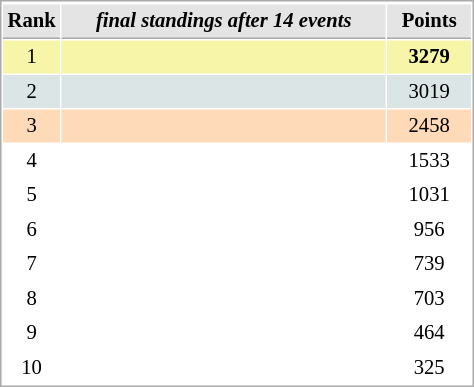<table cellspacing="1" cellpadding="3" style="border:1px solid #AAAAAA;font-size:86%">
<tr style="background-color: #E4E4E4;">
</tr>
<tr style="background-color: #E4E4E4;">
<th style="border-bottom:1px solid #AAAAAA; width: 10px;">Rank</th>
<th style="border-bottom:1px solid #AAAAAA; width: 210px;"><em>final standings after 14 events</em></th>
<th style="border-bottom:1px solid #AAAAAA; width: 50px;">Points</th>
</tr>
<tr style="background:#f7f6a8;">
<td align=center>1</td>
<td><strong></strong>  </td>
<td align=center><strong>3279</strong></td>
</tr>
<tr style="background:#dce5e5;">
<td align=center>2</td>
<td></td>
<td align=center>3019</td>
</tr>
<tr style="background:#ffdab9;">
<td align=center>3</td>
<td></td>
<td align=center>2458</td>
</tr>
<tr>
<td align=center>4</td>
<td></td>
<td align=center>1533</td>
</tr>
<tr>
<td align=center>5</td>
<td></td>
<td align=center>1031</td>
</tr>
<tr>
<td align=center>6</td>
<td></td>
<td align=center>956</td>
</tr>
<tr>
<td align=center>7</td>
<td></td>
<td align=center>739</td>
</tr>
<tr>
<td align=center>8</td>
<td></td>
<td align=center>703</td>
</tr>
<tr>
<td align=center>9</td>
<td></td>
<td align=center>464</td>
</tr>
<tr>
<td align=center>10</td>
<td></td>
<td align=center>325</td>
</tr>
</table>
